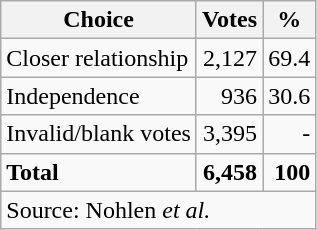<table class=wikitable style=text-align:right>
<tr>
<th>Choice</th>
<th>Votes</th>
<th>%</th>
</tr>
<tr>
<td align=left>Closer relationship</td>
<td>2,127</td>
<td>69.4</td>
</tr>
<tr>
<td align=left>Independence</td>
<td>936</td>
<td>30.6</td>
</tr>
<tr>
<td align=left>Invalid/blank votes</td>
<td>3,395</td>
<td>-</td>
</tr>
<tr>
<td align=left><strong>Total</strong></td>
<td><strong>6,458</strong></td>
<td><strong>100</strong></td>
</tr>
<tr>
<td colspan=3 align=left>Source: Nohlen <em>et al.</em></td>
</tr>
</table>
